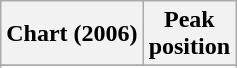<table class="wikitable sortable plainrowheaders" style="text-align:center">
<tr>
<th scope="col">Chart (2006)</th>
<th scope="col">Peak<br>position</th>
</tr>
<tr>
</tr>
<tr>
</tr>
</table>
